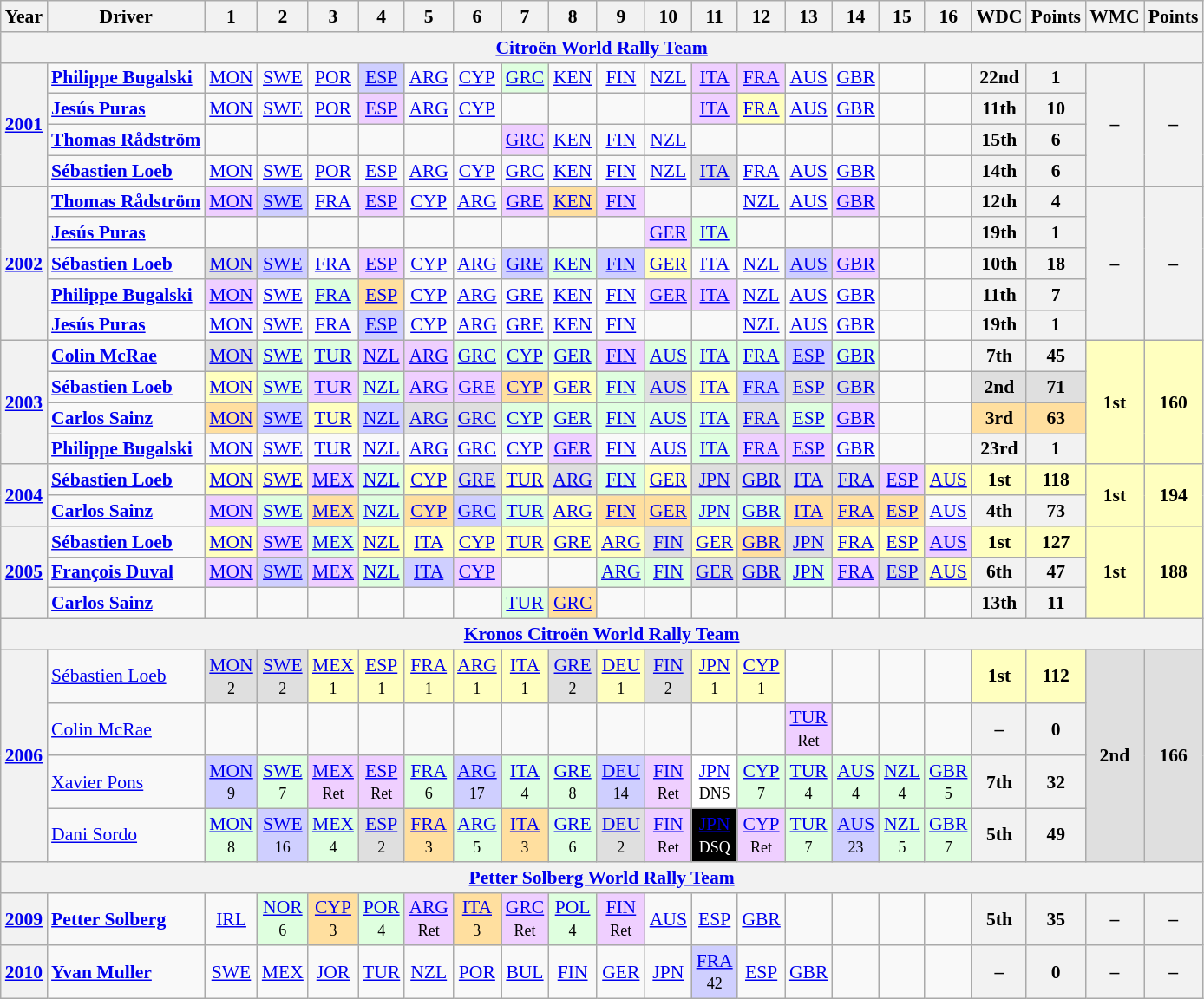<table class="wikitable" style="text-align:center; font-size:90%">
<tr>
<th>Year</th>
<th>Driver</th>
<th>1</th>
<th>2</th>
<th>3</th>
<th>4</th>
<th>5</th>
<th>6</th>
<th>7</th>
<th>8</th>
<th>9</th>
<th>10</th>
<th>11</th>
<th>12</th>
<th>13</th>
<th>14</th>
<th>15</th>
<th>16</th>
<th>WDC</th>
<th>Points</th>
<th>WMC</th>
<th>Points</th>
</tr>
<tr>
<th colspan=22><a href='#'>Citroën World Rally Team</a></th>
</tr>
<tr>
<th rowspan=4><a href='#'>2001</a></th>
<td align=left> <strong><a href='#'>Philippe Bugalski</a></strong></td>
<td><a href='#'>MON</a></td>
<td><a href='#'>SWE</a></td>
<td><a href='#'>POR</a></td>
<td style="background:#CFCFFF;"><a href='#'>ESP</a><br></td>
<td><a href='#'>ARG</a></td>
<td><a href='#'>CYP</a></td>
<td style="background:#DFFFDF;"><a href='#'>GRC</a><br></td>
<td><a href='#'>KEN</a></td>
<td><a href='#'>FIN</a></td>
<td><a href='#'>NZL</a></td>
<td style="background:#EFCFFF;"><a href='#'>ITA</a><br></td>
<td style="background:#EFCFFF;"><a href='#'>FRA</a><br></td>
<td><a href='#'>AUS</a></td>
<td><a href='#'>GBR</a></td>
<td></td>
<td></td>
<th>22nd</th>
<th>1</th>
<th rowspan=4>–</th>
<th rowspan=4>–</th>
</tr>
<tr>
<td align=left> <strong><a href='#'>Jesús Puras</a></strong></td>
<td><a href='#'>MON</a></td>
<td><a href='#'>SWE</a></td>
<td><a href='#'>POR</a></td>
<td style="background:#EFCFFF;"><a href='#'>ESP</a><br></td>
<td><a href='#'>ARG</a></td>
<td><a href='#'>CYP</a></td>
<td></td>
<td></td>
<td></td>
<td></td>
<td style="background:#EFCFFF;"><a href='#'>ITA</a><br></td>
<td style="background:#FFFFBF;"><a href='#'>FRA</a><br></td>
<td><a href='#'>AUS</a></td>
<td><a href='#'>GBR</a></td>
<td></td>
<td></td>
<th>11th</th>
<th>10</th>
</tr>
<tr>
<td align=left> <strong><a href='#'>Thomas Rådström</a></strong></td>
<td></td>
<td></td>
<td></td>
<td></td>
<td></td>
<td></td>
<td style="background:#EFCFFF;"><a href='#'>GRC</a><br></td>
<td><a href='#'>KEN</a></td>
<td><a href='#'>FIN</a></td>
<td><a href='#'>NZL</a></td>
<td></td>
<td></td>
<td></td>
<td></td>
<td></td>
<td></td>
<th>15th</th>
<th>6</th>
</tr>
<tr>
<td align=left> <strong><a href='#'>Sébastien Loeb</a></strong></td>
<td><a href='#'>MON</a></td>
<td><a href='#'>SWE</a></td>
<td><a href='#'>POR</a></td>
<td><a href='#'>ESP</a></td>
<td><a href='#'>ARG</a></td>
<td><a href='#'>CYP</a></td>
<td><a href='#'>GRC</a></td>
<td><a href='#'>KEN</a></td>
<td><a href='#'>FIN</a></td>
<td><a href='#'>NZL</a></td>
<td style="background:#DFDFDF;"><a href='#'>ITA</a><br></td>
<td><a href='#'>FRA</a></td>
<td><a href='#'>AUS</a></td>
<td><a href='#'>GBR</a></td>
<td></td>
<td></td>
<th>14th</th>
<th>6</th>
</tr>
<tr>
<th rowspan=5><a href='#'>2002</a></th>
<td align=left> <strong><a href='#'>Thomas Rådström</a></strong></td>
<td style="background:#EFCFFF;"><a href='#'>MON</a><br></td>
<td style="background:#CFCFFF;"><a href='#'>SWE</a><br></td>
<td><a href='#'>FRA</a></td>
<td style="background:#EFCFFF;"><a href='#'>ESP</a><br></td>
<td><a href='#'>CYP</a></td>
<td><a href='#'>ARG</a></td>
<td style="background:#EFCFFF;"><a href='#'>GRE</a><br></td>
<td style="background:#FFDF9F;"><a href='#'>KEN</a><br></td>
<td style="background:#EFCFFF;"><a href='#'>FIN</a><br></td>
<td></td>
<td></td>
<td><a href='#'>NZL</a></td>
<td><a href='#'>AUS</a></td>
<td style="background:#EFCFFF;"><a href='#'>GBR</a><br></td>
<td></td>
<td></td>
<th>12th</th>
<th>4</th>
<th rowspan=5>–</th>
<th rowspan=5>–</th>
</tr>
<tr>
<td align=left> <strong><a href='#'>Jesús Puras</a></strong></td>
<td></td>
<td></td>
<td></td>
<td></td>
<td></td>
<td></td>
<td></td>
<td></td>
<td></td>
<td style="background:#EFCFFF;"><a href='#'>GER</a><br></td>
<td style="background:#DFFFDF;"><a href='#'>ITA</a><br></td>
<td></td>
<td></td>
<td></td>
<td></td>
<td></td>
<th>19th</th>
<th>1</th>
</tr>
<tr>
<td align=left> <strong><a href='#'>Sébastien Loeb</a></strong></td>
<td style="background:#DFDFDF;"><a href='#'>MON</a><br></td>
<td style="background:#CFCFFF;"><a href='#'>SWE</a><br></td>
<td><a href='#'>FRA</a></td>
<td style="background:#EFCFFF;"><a href='#'>ESP</a><br></td>
<td><a href='#'>CYP</a></td>
<td><a href='#'>ARG</a></td>
<td style="background:#CFCFFF;"><a href='#'>GRE</a><br></td>
<td style="background:#DFFFDF;"><a href='#'>KEN</a><br></td>
<td style="background:#CFCFFF;"><a href='#'>FIN</a><br></td>
<td style="background:#FFFFBF;"><a href='#'>GER</a><br></td>
<td><a href='#'>ITA</a></td>
<td><a href='#'>NZL</a></td>
<td style="background:#CFCFFF;"><a href='#'>AUS</a><br></td>
<td style="background:#EFCFFF;"><a href='#'>GBR</a><br></td>
<td></td>
<td></td>
<th>10th</th>
<th>18</th>
</tr>
<tr>
<td align=left> <strong><a href='#'>Philippe Bugalski</a></strong></td>
<td style="background:#EFCFFF;"><a href='#'>MON</a><br></td>
<td><a href='#'>SWE</a></td>
<td style="background:#DFFFDF;"><a href='#'>FRA</a><br></td>
<td style="background:#FFDF9F;"><a href='#'>ESP</a><br></td>
<td><a href='#'>CYP</a></td>
<td><a href='#'>ARG</a></td>
<td><a href='#'>GRE</a></td>
<td><a href='#'>KEN</a></td>
<td><a href='#'>FIN</a></td>
<td style="background:#EFCFFF;"><a href='#'>GER</a><br></td>
<td style="background:#EFCFFF;"><a href='#'>ITA</a><br></td>
<td><a href='#'>NZL</a></td>
<td><a href='#'>AUS</a></td>
<td><a href='#'>GBR</a></td>
<td></td>
<td></td>
<th>11th</th>
<th>7</th>
</tr>
<tr>
<td align=left> <strong><a href='#'>Jesús Puras</a></strong></td>
<td><a href='#'>MON</a></td>
<td><a href='#'>SWE</a></td>
<td><a href='#'>FRA</a></td>
<td style="background:#CFCFFF;"><a href='#'>ESP</a><br></td>
<td><a href='#'>CYP</a></td>
<td><a href='#'>ARG</a></td>
<td><a href='#'>GRE</a></td>
<td><a href='#'>KEN</a></td>
<td><a href='#'>FIN</a></td>
<td></td>
<td></td>
<td><a href='#'>NZL</a></td>
<td><a href='#'>AUS</a></td>
<td><a href='#'>GBR</a></td>
<td></td>
<td></td>
<th>19th</th>
<th>1</th>
</tr>
<tr>
<th rowspan=4><a href='#'>2003</a></th>
<td align=left> <strong><a href='#'>Colin McRae</a></strong></td>
<td style="background:#DFDFDF;"><a href='#'>MON</a><br></td>
<td style="background:#DFFFDF;"><a href='#'>SWE</a><br></td>
<td style="background:#DFFFDF;"><a href='#'>TUR</a><br></td>
<td style="background:#EFCFFF;"><a href='#'>NZL</a><br></td>
<td style="background:#EFCFFF;"><a href='#'>ARG</a><br></td>
<td style="background:#DFFFDF;"><a href='#'>GRC</a><br></td>
<td style="background:#DFFFDF;"><a href='#'>CYP</a><br></td>
<td style="background:#DFFFDF;"><a href='#'>GER</a><br></td>
<td style="background:#EFCFFF;"><a href='#'>FIN</a><br></td>
<td style="background:#DFFFDF;"><a href='#'>AUS</a><br></td>
<td style="background:#DFFFDF;"><a href='#'>ITA</a><br></td>
<td style="background:#DFFFDF;"><a href='#'>FRA</a><br></td>
<td style="background:#CFCFFF;"><a href='#'>ESP</a><br></td>
<td style="background:#DFFFDF;"><a href='#'>GBR</a><br></td>
<td></td>
<td></td>
<th>7th</th>
<th>45</th>
<td rowspan="4" style="background:#FFFFBF;"><strong>1st</strong></td>
<td rowspan="4" style="background:#FFFFBF;"><strong>160</strong></td>
</tr>
<tr>
<td align=left> <strong><a href='#'>Sébastien Loeb</a></strong></td>
<td style="background:#FFFFBF;"><a href='#'>MON</a><br></td>
<td style="background:#DFFFDF;"><a href='#'>SWE</a><br></td>
<td style="background:#EFCFFF;"><a href='#'>TUR</a><br></td>
<td style="background:#DFFFDF;"><a href='#'>NZL</a><br></td>
<td style="background:#EFCFFF;"><a href='#'>ARG</a><br></td>
<td style="background:#EFCFFF;"><a href='#'>GRE</a><br></td>
<td style="background:#FFDF9F;"><a href='#'>CYP</a><br></td>
<td style="background:#FFFFBF;"><a href='#'>GER</a><br></td>
<td style="background:#DFFFDF;"><a href='#'>FIN</a><br></td>
<td style="background:#DFDFDF;"><a href='#'>AUS</a><br></td>
<td style="background:#FFFFBF;"><a href='#'>ITA</a><br></td>
<td style="background:#CFCFFF;"><a href='#'>FRA</a><br></td>
<td style="background:#DFDFDF;"><a href='#'>ESP</a><br></td>
<td style="background:#DFDFDF;"><a href='#'>GBR</a><br></td>
<td></td>
<td></td>
<td style="background:#DFDFDF;"><strong>2nd</strong></td>
<td style="background:#DFDFDF;"><strong>71</strong></td>
</tr>
<tr>
<td align=left> <strong><a href='#'>Carlos Sainz</a></strong></td>
<td style="background:#FFDF9F;"><a href='#'>MON</a><br></td>
<td style="background:#CFCFFF;"><a href='#'>SWE</a><br></td>
<td style="background:#FFFFBF;"><a href='#'>TUR</a><br></td>
<td style="background:#CFCFFF;"><a href='#'>NZL</a><br></td>
<td style="background:#DFDFDF;"><a href='#'>ARG</a><br></td>
<td style="background:#DFDFDF;"><a href='#'>GRC</a><br></td>
<td style="background:#DFFFDF;"><a href='#'>CYP</a><br></td>
<td style="background:#DFFFDF;"><a href='#'>GER</a><br></td>
<td style="background:#DFFFDF;"><a href='#'>FIN</a><br></td>
<td style="background:#DFFFDF;"><a href='#'>AUS</a><br></td>
<td style="background:#DFFFDF;"><a href='#'>ITA</a><br></td>
<td style="background:#DFDFDF;"><a href='#'>FRA</a><br></td>
<td style="background:#DFFFDF;"><a href='#'>ESP</a><br></td>
<td style="background:#EFCFFF;"><a href='#'>GBR</a><br></td>
<td></td>
<td></td>
<td style="background:#FFDF9F;"><strong>3rd</strong></td>
<td style="background:#FFDF9F;"><strong>63</strong></td>
</tr>
<tr>
<td align=left> <strong><a href='#'>Philippe Bugalski</a></strong></td>
<td><a href='#'>MON</a></td>
<td><a href='#'>SWE</a></td>
<td><a href='#'>TUR</a></td>
<td><a href='#'>NZL</a></td>
<td><a href='#'>ARG</a></td>
<td><a href='#'>GRC</a></td>
<td><a href='#'>CYP</a></td>
<td style="background:#EFCFFF;"><a href='#'>GER</a><br></td>
<td><a href='#'>FIN</a></td>
<td><a href='#'>AUS</a></td>
<td style="background:#DFFFDF;"><a href='#'>ITA</a><br></td>
<td style="background:#EFCFFF;"><a href='#'>FRA</a><br></td>
<td style="background:#EFCFFF;"><a href='#'>ESP</a><br></td>
<td><a href='#'>GBR</a></td>
<td></td>
<td></td>
<th>23rd</th>
<th>1</th>
</tr>
<tr>
<th rowspan=2><a href='#'>2004</a></th>
<td align=left> <strong><a href='#'>Sébastien Loeb</a></strong></td>
<td style="background:#FFFFBF;"><a href='#'>MON</a><br></td>
<td style="background:#FFFFBF;"><a href='#'>SWE</a><br></td>
<td style="background:#EFCFFF;"><a href='#'>MEX</a><br></td>
<td style="background:#DFFFDF;"><a href='#'>NZL</a><br></td>
<td style="background:#FFFFBF;"><a href='#'>CYP</a><br></td>
<td style="background:#DFDFDF;"><a href='#'>GRE</a><br></td>
<td style="background:#FFFFBF;"><a href='#'>TUR</a><br></td>
<td style="background:#DFDFDF;"><a href='#'>ARG</a><br></td>
<td style="background:#DFFFDF;"><a href='#'>FIN</a><br></td>
<td style="background:#FFFFBF;"><a href='#'>GER</a><br></td>
<td style="background:#DFDFDF;"><a href='#'>JPN</a><br></td>
<td style="background:#DFDFDF;"><a href='#'>GBR</a><br></td>
<td style="background:#DFDFDF;"><a href='#'>ITA</a><br></td>
<td style="background:#DFDFDF;"><a href='#'>FRA</a><br></td>
<td style="background:#EFCFFF;"><a href='#'>ESP</a><br></td>
<td style="background:#FFFFBF;"><a href='#'>AUS</a><br></td>
<td style="background:#FFFFBF;"><strong>1st</strong></td>
<td style="background:#FFFFBF;"><strong>118</strong></td>
<td rowspan=2 style="background:#FFFFBF;"><strong>1st</strong></td>
<td rowspan=2 style="background:#FFFFBF;"><strong>194</strong></td>
</tr>
<tr>
<td align=left> <strong><a href='#'>Carlos Sainz</a></strong></td>
<td style="background:#EFCFFF;"><a href='#'>MON</a><br></td>
<td style="background:#DFFFDF;"><a href='#'>SWE</a><br></td>
<td style="background:#FFDF9F;"><a href='#'>MEX</a><br></td>
<td style="background:#DFFFDF;"><a href='#'>NZL</a><br></td>
<td style="background:#FFDF9F;"><a href='#'>CYP</a><br></td>
<td style="background:#CFCFFF;"><a href='#'>GRC</a><br></td>
<td style="background:#DFFFDF;"><a href='#'>TUR</a><br></td>
<td style="background:#FFFFBF;"><a href='#'>ARG</a><br></td>
<td style="background:#FFDF9F;"><a href='#'>FIN</a><br></td>
<td style="background:#FFDF9F;"><a href='#'>GER</a><br></td>
<td style="background:#DFFFDF;"><a href='#'>JPN</a><br></td>
<td style="background:#DFFFDF;"><a href='#'>GBR</a><br></td>
<td style="background:#FFDF9F;"><a href='#'>ITA</a><br></td>
<td style="background:#FFDF9F;"><a href='#'>FRA</a><br></td>
<td style="background:#FFDF9F;"><a href='#'>ESP</a><br></td>
<td><a href='#'>AUS</a><br></td>
<th>4th</th>
<th>73</th>
</tr>
<tr>
<th rowspan=3><a href='#'>2005</a></th>
<td align=left> <strong><a href='#'>Sébastien Loeb</a></strong></td>
<td style="background:#FFFFBF;"><a href='#'>MON</a><br></td>
<td style="background:#EFCFFF;"><a href='#'>SWE</a><br></td>
<td style="background:#DFFFDF;"><a href='#'>MEX</a><br></td>
<td style="background:#FFFFBF;"><a href='#'>NZL</a><br></td>
<td style="background:#FFFFBF;"><a href='#'>ITA</a><br></td>
<td style="background:#FFFFBF;"><a href='#'>CYP</a><br></td>
<td style="background:#FFFFBF;"><a href='#'>TUR</a><br></td>
<td style="background:#FFFFBF;"><a href='#'>GRE</a><br></td>
<td style="background:#FFFFBF;"><a href='#'>ARG</a><br></td>
<td style="background:#DFDFDF;"><a href='#'>FIN</a><br></td>
<td style="background:#FFFFBF;"><a href='#'>GER</a><br></td>
<td style="background:#FFDF9F;"><a href='#'>GBR</a><br></td>
<td style="background:#DFDFDF;"><a href='#'>JPN</a><br></td>
<td style="background:#FFFFBF;"><a href='#'>FRA</a><br></td>
<td style="background:#FFFFBF;"><a href='#'>ESP</a><br></td>
<td style="background:#EFCFFF;"><a href='#'>AUS</a><br></td>
<td style="background:#FFFFBF;"><strong>1st</strong></td>
<td style="background:#FFFFBF;"><strong>127</strong></td>
<td rowspan="3" style="background:#FFFFBF;"><strong>1st</strong></td>
<td rowspan="3" style="background:#FFFFBF;"><strong>188</strong></td>
</tr>
<tr>
<td align=left> <strong><a href='#'>François Duval</a></strong></td>
<td style="background:#EFCFFF;"><a href='#'>MON</a><br></td>
<td style="background:#CFCFFF;"><a href='#'>SWE</a><br></td>
<td style="background:#EFCFFF;"><a href='#'>MEX</a><br></td>
<td style="background:#DFFFDF;"><a href='#'>NZL</a><br></td>
<td style="background:#CFCFFF;"><a href='#'>ITA</a><br></td>
<td style="background:#EFCFFF;"><a href='#'>CYP</a><br></td>
<td></td>
<td></td>
<td style="background:#DFFFDF;"><a href='#'>ARG</a><br></td>
<td style="background:#DFFFDF;"><a href='#'>FIN</a><br></td>
<td style="background:#DFDFDF;"><a href='#'>GER</a><br></td>
<td style="background:#DFDFDF;"><a href='#'>GBR</a><br></td>
<td style="background:#DFFFDF;"><a href='#'>JPN</a><br></td>
<td style="background:#EFCFFF;"><a href='#'>FRA</a><br></td>
<td style="background:#DFDFDF;"><a href='#'>ESP</a><br></td>
<td style="background:#FFFFBF;"><a href='#'>AUS</a><br></td>
<th>6th</th>
<th>47</th>
</tr>
<tr>
<td align=left> <strong><a href='#'>Carlos Sainz</a></strong></td>
<td></td>
<td></td>
<td></td>
<td></td>
<td></td>
<td></td>
<td style="background:#DFFFDF;"><a href='#'>TUR</a><br></td>
<td style="background:#FFDF9F;"><a href='#'>GRC</a><br></td>
<td></td>
<td></td>
<td></td>
<td></td>
<td></td>
<td></td>
<td></td>
<td></td>
<th>13th</th>
<th>11</th>
</tr>
<tr>
<th colspan=22><a href='#'>Kronos Citroën World Rally Team</a></th>
</tr>
<tr>
<th rowspan=4><a href='#'>2006</a></th>
<td align=left> <a href='#'>Sébastien Loeb</a></td>
<td style="background:#DFDFDF;"><a href='#'>MON</a><br><small>2</small></td>
<td style="background:#DFDFDF;"><a href='#'>SWE</a><br><small>2</small></td>
<td style="background:#FFFFBF;"><a href='#'>MEX</a><br><small>1</small></td>
<td style="background:#FFFFBF;"><a href='#'>ESP</a><br><small>1</small></td>
<td style="background:#FFFFBF;"><a href='#'>FRA</a><br><small>1</small></td>
<td style="background:#FFFFBF;"><a href='#'>ARG</a><br><small>1</small></td>
<td style="background:#FFFFBF;"><a href='#'>ITA</a><br><small>1</small></td>
<td style="background:#DFDFDF;"><a href='#'>GRE</a><br><small>2</small></td>
<td style="background:#FFFFBF;"><a href='#'>DEU</a><br><small>1</small></td>
<td style="background:#DFDFDF;"><a href='#'>FIN</a><br><small>2</small></td>
<td style="background:#FFFFBF;"><a href='#'>JPN</a><br><small>1</small></td>
<td style="background:#FFFFBF;"><a href='#'>CYP</a><br><small>1</small></td>
<td></td>
<td></td>
<td></td>
<td></td>
<td style="background:#FFFFBF;"><strong>1st</strong></td>
<td style="background:#FFFFBF;"><strong>112</strong></td>
<td style="background:#DFDFDF;" rowspan=4><strong>2nd</strong></td>
<td style="background:#DFDFDF;" rowspan=4><strong>166</strong></td>
</tr>
<tr>
<td align=left> <a href='#'>Colin McRae</a></td>
<td></td>
<td></td>
<td></td>
<td></td>
<td></td>
<td></td>
<td></td>
<td></td>
<td></td>
<td></td>
<td></td>
<td></td>
<td style="background:#EFCFFF;"><a href='#'>TUR</a><br><small>Ret</small></td>
<td></td>
<td></td>
<td></td>
<th>–</th>
<th>0</th>
</tr>
<tr>
<td align=left> <a href='#'>Xavier Pons</a></td>
<td style="background:#CFCFFF;"><a href='#'>MON</a><br><small>9</small></td>
<td style="background:#DFFFDF;"><a href='#'>SWE</a><br><small>7</small></td>
<td style="background:#EFCFFF;"><a href='#'>MEX</a><br><small>Ret</small></td>
<td style="background:#EFCFFF;"><a href='#'>ESP</a><br><small>Ret</small></td>
<td style="background:#DFFFDF;"><a href='#'>FRA</a><br><small>6</small></td>
<td style="background:#CFCFFF;"><a href='#'>ARG</a><br><small>17</small></td>
<td style="background:#DFFFDF;"><a href='#'>ITA</a><br><small>4</small></td>
<td style="background:#DFFFDF;"><a href='#'>GRE</a><br><small>8</small></td>
<td style="background:#CFCFFF;"><a href='#'>DEU</a><br><small>14</small></td>
<td style="background:#EFCFFF;"><a href='#'>FIN</a><br><small>Ret</small></td>
<td style="background:#FFFFFF;"><a href='#'>JPN</a><br><small>DNS</small></td>
<td style="background:#DFFFDF;"><a href='#'>CYP</a><br><small>7</small></td>
<td style="background:#DFFFDF;"><a href='#'>TUR</a><br><small>4</small></td>
<td style="background:#DFFFDF;"><a href='#'>AUS</a><br><small>4</small></td>
<td style="background:#DFFFDF;"><a href='#'>NZL</a><br><small>4</small></td>
<td style="background:#DFFFDF;"><a href='#'>GBR</a><br><small>5</small></td>
<th>7th</th>
<th>32</th>
</tr>
<tr>
<td align=left> <a href='#'>Dani Sordo</a></td>
<td style="background:#DFFFDF;"><a href='#'>MON</a><br><small>8</small></td>
<td style="background:#CFCFFF;"><a href='#'>SWE</a><br><small>16</small></td>
<td style="background:#DFFFDF;"><a href='#'>MEX</a><br><small>4</small></td>
<td style="background:#DFDFDF;"><a href='#'>ESP</a><br><small>2</small></td>
<td style="background:#FFDF9F;"><a href='#'>FRA</a><br><small>3</small></td>
<td style="background:#DFFFDF;"><a href='#'>ARG</a><br><small>5</small></td>
<td style="background:#FFDF9F;"><a href='#'>ITA</a><br><small>3</small></td>
<td style="background:#DFFFDF;"><a href='#'>GRE</a><br><small>6</small></td>
<td style="background:#DFDFDF;"><a href='#'>DEU</a><br><small>2</small></td>
<td style="background:#EFCFFF;"><a href='#'>FIN</a><br><small>Ret</small></td>
<td style="background:#000000; color:#ffffff"><a href='#'><span>JPN</span></a><br><small>DSQ</small></td>
<td style="background:#EFCFFF;"><a href='#'>CYP</a><br><small>Ret</small></td>
<td style="background:#DFFFDF;"><a href='#'>TUR</a><br><small>7</small></td>
<td style="background:#CFCFFF;"><a href='#'>AUS</a><br><small>23</small></td>
<td style="background:#DFFFDF;"><a href='#'>NZL</a><br><small>5</small></td>
<td style="background:#DFFFDF;"><a href='#'>GBR</a><br><small>7</small></td>
<th>5th</th>
<th>49</th>
</tr>
<tr>
<th colspan=22><a href='#'>Petter Solberg World Rally Team</a></th>
</tr>
<tr>
<th><a href='#'>2009</a></th>
<td align="left"> <strong><a href='#'>Petter Solberg</a></strong></td>
<td><a href='#'>IRL</a></td>
<td style="background:#DFFFDF;"><a href='#'>NOR</a><br><small>6</small></td>
<td style="background:#FFDF9F;"><a href='#'>CYP</a><br><small>3</small></td>
<td style="background:#DFFFDF;"><a href='#'>POR</a><br><small>4</small></td>
<td style="background:#EFCFFF;"><a href='#'>ARG</a><br><small>Ret</small></td>
<td style="background:#FFDF9F;"><a href='#'>ITA</a><br><small>3</small></td>
<td style="background:#EFCFFF;"><a href='#'>GRC</a><br><small>Ret</small></td>
<td style="background:#DFFFDF;"><a href='#'>POL</a><br><small>4</small></td>
<td style="background:#EFCFFF;"><a href='#'>FIN</a><br><small>Ret</small></td>
<td><a href='#'>AUS</a></td>
<td><a href='#'>ESP</a></td>
<td><a href='#'>GBR</a></td>
<td></td>
<td></td>
<td></td>
<td></td>
<th>5th</th>
<th>35</th>
<th>–</th>
<th>–</th>
</tr>
<tr>
<th><a href='#'>2010</a></th>
<td align="left"> <strong><a href='#'>Yvan Muller</a></strong></td>
<td><a href='#'>SWE</a></td>
<td><a href='#'>MEX</a></td>
<td><a href='#'>JOR</a></td>
<td><a href='#'>TUR</a></td>
<td><a href='#'>NZL</a></td>
<td><a href='#'>POR</a></td>
<td><a href='#'>BUL</a></td>
<td><a href='#'>FIN</a></td>
<td><a href='#'>GER</a></td>
<td><a href='#'>JPN</a></td>
<td style="background:#CFCFFF;"><a href='#'>FRA</a><br><small>42</small></td>
<td><a href='#'>ESP</a></td>
<td><a href='#'>GBR</a></td>
<td></td>
<td></td>
<td></td>
<th>–</th>
<th>0</th>
<th>–</th>
<th>–</th>
</tr>
</table>
